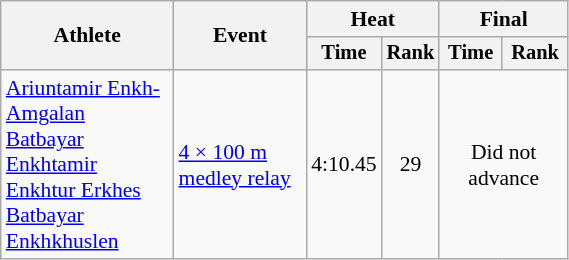<table class="wikitable" style="text-align:center; font-size:90%; width:30%;">
<tr>
<th rowspan="2">Athlete</th>
<th rowspan="2">Event</th>
<th colspan="2">Heat</th>
<th colspan="2">Final</th>
</tr>
<tr style="font-size:95%">
<th>Time</th>
<th>Rank</th>
<th>Time</th>
<th>Rank</th>
</tr>
<tr>
<td align=left><a href='#'>Ariuntamir Enkh-Amgalan</a><br><a href='#'>Batbayar Enkhtamir</a> <br><a href='#'>Enkhtur Erkhes</a> <br><a href='#'>Batbayar Enkhkhuslen</a></td>
<td align=left><a href='#'>4 × 100 m medley relay</a></td>
<td>4:10.45</td>
<td>29</td>
<td colspan="2">Did not advance</td>
</tr>
</table>
